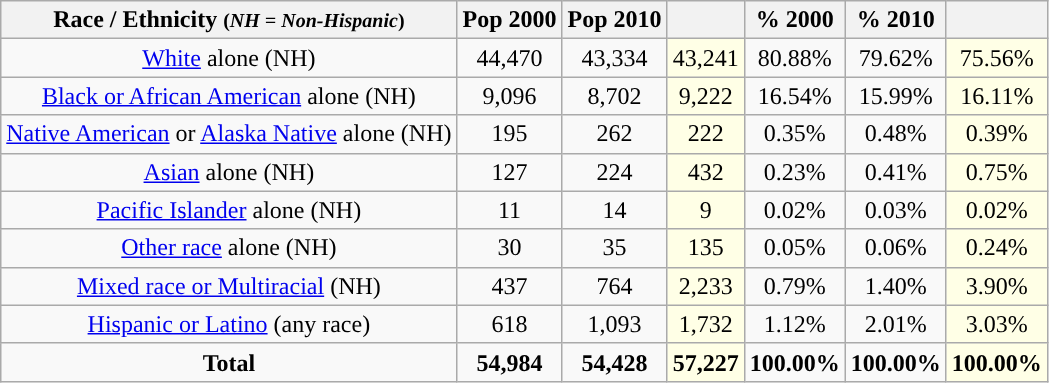<table class="wikitable" style="text-align:center;">
<tr>
<th>Race / Ethnicity <small>(<em>NH = Non-Hispanic</em>)</small></th>
<th>Pop 2000</th>
<th>Pop 2010</th>
<th></th>
<th>% 2000</th>
<th>% 2010</th>
<th></th>
</tr>
<tr>
<td><a href='#'>White</a> alone (NH)</td>
<td>44,470</td>
<td>43,334</td>
<td style='background: #ffffe6;'>43,241</td>
<td>80.88%</td>
<td>79.62%</td>
<td style='background: #ffffe6;'>75.56%</td>
</tr>
<tr>
<td><a href='#'>Black or African American</a> alone (NH)</td>
<td>9,096</td>
<td>8,702</td>
<td style='background: #ffffe6;'>9,222</td>
<td>16.54%</td>
<td>15.99%</td>
<td style='background: #ffffe6;'>16.11%</td>
</tr>
<tr>
<td><a href='#'>Native American</a> or <a href='#'>Alaska Native</a> alone (NH)</td>
<td>195</td>
<td>262</td>
<td style='background: #ffffe6;'>222</td>
<td>0.35%</td>
<td>0.48%</td>
<td style='background: #ffffe6;'>0.39%</td>
</tr>
<tr>
<td><a href='#'>Asian</a> alone (NH)</td>
<td>127</td>
<td>224</td>
<td style='background: #ffffe6;'>432</td>
<td>0.23%</td>
<td>0.41%</td>
<td style='background: #ffffe6;'>0.75%</td>
</tr>
<tr>
<td><a href='#'>Pacific Islander</a> alone (NH)</td>
<td>11</td>
<td>14</td>
<td style='background: #ffffe6;'>9</td>
<td>0.02%</td>
<td>0.03%</td>
<td style='background: #ffffe6;'>0.02%</td>
</tr>
<tr>
<td><a href='#'>Other race</a> alone (NH)</td>
<td>30</td>
<td>35</td>
<td style='background: #ffffe6;'>135</td>
<td>0.05%</td>
<td>0.06%</td>
<td style='background: #ffffe6;'>0.24%</td>
</tr>
<tr>
<td><a href='#'>Mixed race or Multiracial</a> (NH)</td>
<td>437</td>
<td>764</td>
<td style='background: #ffffe6;'>2,233</td>
<td>0.79%</td>
<td>1.40%</td>
<td style='background: #ffffe6;'>3.90%</td>
</tr>
<tr>
<td><a href='#'>Hispanic or Latino</a> (any race)</td>
<td>618</td>
<td>1,093</td>
<td style='background: #ffffe6;'>1,732</td>
<td>1.12%</td>
<td>2.01%</td>
<td style='background: #ffffe6;'>3.03%</td>
</tr>
<tr>
<td><strong>Total</strong></td>
<td><strong>54,984</strong></td>
<td><strong>54,428</strong></td>
<td style='background: #ffffe6;'><strong>57,227</strong></td>
<td><strong>100.00%</strong></td>
<td><strong>100.00%</strong></td>
<td style='background: #ffffe6;'><strong>100.00%</strong></td>
</tr>
</table>
